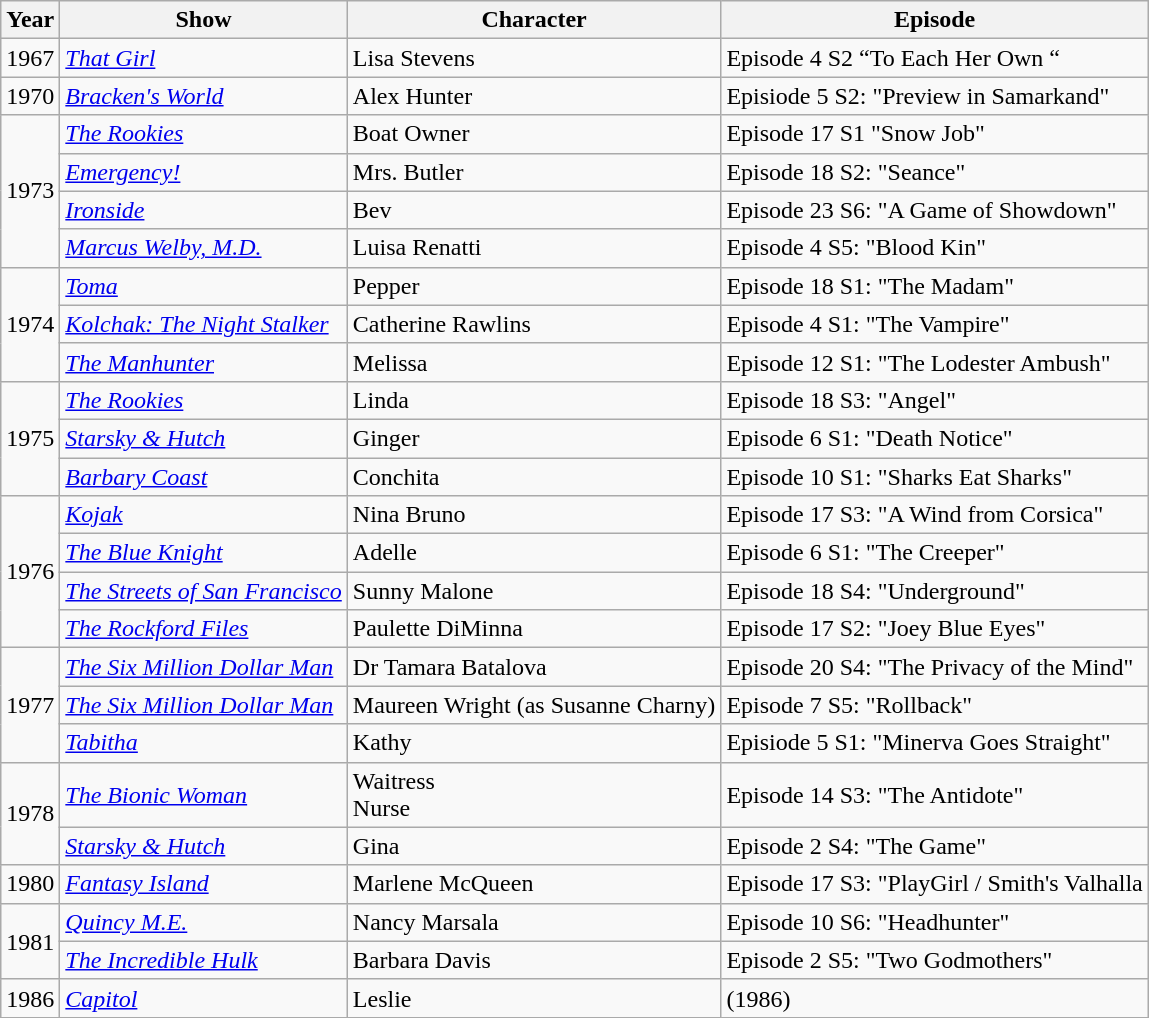<table class="wikitable sortable">
<tr>
<th>Year</th>
<th>Show</th>
<th>Сharacter</th>
<th>Episode</th>
</tr>
<tr>
<td>1967</td>
<td><em><a href='#'>That Girl</a></em></td>
<td>Lisa Stevens</td>
<td Episode 4 S2>Episode 4 S2 “To Each Her Own “</td>
</tr>
<tr>
<td>1970</td>
<td><em><a href='#'>Bracken's World</a></em></td>
<td>Alex Hunter</td>
<td>Episiode 5 S2: "Preview in Samarkand"</td>
</tr>
<tr>
<td rowspan="4">1973</td>
<td><em><a href='#'>The Rookies</a></em></td>
<td>Boat Owner</td>
<td>Episode 17 S1 "Snow Job"</td>
</tr>
<tr>
<td><em><a href='#'>Emergency!</a></em></td>
<td>Mrs. Butler</td>
<td>Episode 18 S2: "Seance"</td>
</tr>
<tr>
<td><em><a href='#'>Ironside</a></em></td>
<td>Bev</td>
<td>Episode 23 S6: "A Game of Showdown"</td>
</tr>
<tr>
<td><em><a href='#'>Marcus Welby, M.D.</a></em></td>
<td>Luisa Renatti</td>
<td>Episode 4 S5: "Blood Kin"</td>
</tr>
<tr>
<td rowspan="3">1974</td>
<td><em><a href='#'>Toma</a></em></td>
<td>Pepper</td>
<td>Episode 18 S1: "The Madam"</td>
</tr>
<tr>
<td><em><a href='#'>Kolchak: The Night Stalker</a></em></td>
<td>Catherine Rawlins</td>
<td>Episode 4 S1: "The Vampire"</td>
</tr>
<tr>
<td><em><a href='#'>The Manhunter</a></em></td>
<td>Melissa</td>
<td>Episode 12 S1: "The Lodester Ambush"</td>
</tr>
<tr>
<td rowspan="3">1975</td>
<td><em><a href='#'>The Rookies</a></em></td>
<td>Linda</td>
<td>Episode 18 S3: "Angel"</td>
</tr>
<tr>
<td><em><a href='#'>Starsky & Hutch</a></em></td>
<td>Ginger</td>
<td>Episode 6 S1: "Death Notice"</td>
</tr>
<tr>
<td><em><a href='#'>Barbary Coast</a></em></td>
<td>Conchita</td>
<td>Episode 10 S1: "Sharks Eat Sharks"</td>
</tr>
<tr>
<td rowspan="4">1976</td>
<td><em><a href='#'>Kojak</a></em></td>
<td>Nina Bruno</td>
<td>Episode 17 S3: "A Wind from Corsica"</td>
</tr>
<tr>
<td><em><a href='#'>The Blue Knight</a></em></td>
<td>Adelle</td>
<td>Episode 6 S1: "The Creeper"</td>
</tr>
<tr>
<td><em><a href='#'>The Streets of San Francisco</a></em></td>
<td>Sunny Malone</td>
<td>Episode 18 S4: "Underground"</td>
</tr>
<tr>
<td><em><a href='#'>The Rockford Files</a></em></td>
<td>Paulette DiMinna</td>
<td>Episode 17 S2: "Joey Blue Eyes"</td>
</tr>
<tr>
<td rowspan="3">1977</td>
<td><em><a href='#'>The Six Million Dollar Man</a></em></td>
<td>Dr Tamara Batalova</td>
<td>Episode 20 S4: "The Privacy of the Mind"</td>
</tr>
<tr>
<td><em><a href='#'>The Six Million Dollar Man</a></em></td>
<td>Maureen Wright (as Susanne Charny)</td>
<td>Episode 7 S5: "Rollback"</td>
</tr>
<tr>
<td><em><a href='#'>Tabitha</a></em></td>
<td>Kathy</td>
<td>Episiode 5 S1: "Minerva Goes Straight"</td>
</tr>
<tr>
<td rowspan="2">1978</td>
<td><em><a href='#'>The Bionic Woman</a></em></td>
<td>Waitress <br> Nurse</td>
<td>Episode 14 S3: "The Antidote"</td>
</tr>
<tr>
<td><em><a href='#'>Starsky & Hutch</a></em></td>
<td>Gina</td>
<td>Episode 2 S4: "The Game"</td>
</tr>
<tr>
<td>1980</td>
<td><em><a href='#'>Fantasy Island</a></em></td>
<td>Marlene McQueen</td>
<td>Episode 17 S3: "PlayGirl / Smith's Valhalla</td>
</tr>
<tr>
<td rowspan="2">1981</td>
<td><em><a href='#'>Quincy M.E.</a></em></td>
<td>Nancy Marsala</td>
<td>Episode 10 S6: "Headhunter"</td>
</tr>
<tr>
<td><em><a href='#'>The Incredible Hulk</a></em></td>
<td>Barbara Davis</td>
<td>Episode 2 S5: "Two Godmothers"</td>
</tr>
<tr>
<td>1986</td>
<td><em><a href='#'>Capitol</a></em></td>
<td>Leslie</td>
<td>(1986)</td>
</tr>
<tr>
</tr>
</table>
